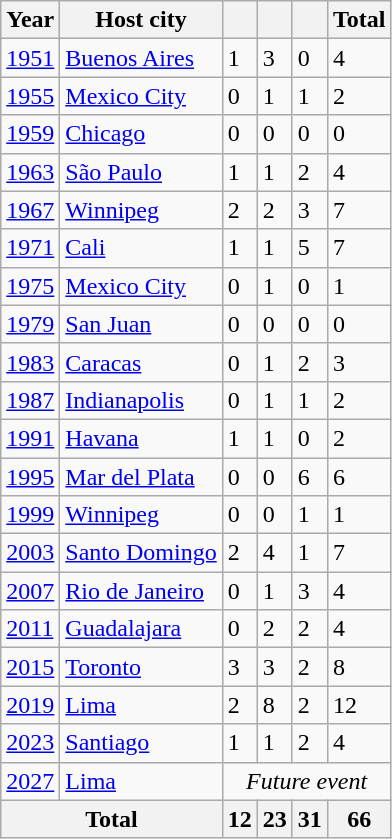<table class="wikitable sortable">
<tr>
<th>Year</th>
<th>Host city</th>
<th></th>
<th></th>
<th></th>
<th>Total</th>
</tr>
<tr>
<td><a href='#'>1951</a></td>
<td><a href='#'>Buenos Aires</a></td>
<td>1</td>
<td>3</td>
<td>0</td>
<td>4</td>
</tr>
<tr>
<td><a href='#'>1955</a></td>
<td><a href='#'>Mexico City</a></td>
<td>0</td>
<td>1</td>
<td>1</td>
<td>2</td>
</tr>
<tr>
<td><a href='#'>1959</a></td>
<td><a href='#'>Chicago</a></td>
<td>0</td>
<td>0</td>
<td>0</td>
<td>0</td>
</tr>
<tr>
<td><a href='#'>1963</a></td>
<td><a href='#'>São Paulo</a></td>
<td>1</td>
<td>1</td>
<td>2</td>
<td>4</td>
</tr>
<tr>
<td><a href='#'>1967</a></td>
<td><a href='#'>Winnipeg</a></td>
<td>2</td>
<td>2</td>
<td>3</td>
<td>7</td>
</tr>
<tr>
<td><a href='#'>1971</a></td>
<td><a href='#'>Cali</a></td>
<td>1</td>
<td>1</td>
<td>5</td>
<td>7</td>
</tr>
<tr>
<td><a href='#'>1975</a></td>
<td><a href='#'>Mexico City</a></td>
<td>0</td>
<td>1</td>
<td>0</td>
<td>1</td>
</tr>
<tr>
<td><a href='#'>1979</a></td>
<td><a href='#'>San Juan</a></td>
<td>0</td>
<td>0</td>
<td>0</td>
<td>0</td>
</tr>
<tr>
<td><a href='#'>1983</a></td>
<td><a href='#'>Caracas</a></td>
<td>0</td>
<td>1</td>
<td>2</td>
<td>3</td>
</tr>
<tr>
<td><a href='#'>1987</a></td>
<td><a href='#'>Indianapolis</a></td>
<td>0</td>
<td>1</td>
<td>1</td>
<td>2</td>
</tr>
<tr>
<td><a href='#'>1991</a></td>
<td><a href='#'>Havana</a></td>
<td>1</td>
<td>1</td>
<td>0</td>
<td>2</td>
</tr>
<tr>
<td><a href='#'>1995</a></td>
<td><a href='#'>Mar del Plata</a></td>
<td>0</td>
<td>0</td>
<td>6</td>
<td>6</td>
</tr>
<tr>
<td><a href='#'>1999</a></td>
<td><a href='#'>Winnipeg</a></td>
<td>0</td>
<td>0</td>
<td>1</td>
<td>1</td>
</tr>
<tr>
<td><a href='#'>2003</a></td>
<td><a href='#'>Santo Domingo</a></td>
<td>2</td>
<td>4</td>
<td>1</td>
<td>7</td>
</tr>
<tr>
<td><a href='#'>2007</a></td>
<td><a href='#'>Rio de Janeiro</a></td>
<td>0</td>
<td>1</td>
<td>3</td>
<td>4</td>
</tr>
<tr>
<td><a href='#'>2011</a></td>
<td><a href='#'>Guadalajara</a></td>
<td>0</td>
<td>2</td>
<td>2</td>
<td>4</td>
</tr>
<tr>
<td><a href='#'>2015</a></td>
<td><a href='#'>Toronto</a></td>
<td>3</td>
<td>3</td>
<td>2</td>
<td>8</td>
</tr>
<tr>
<td><a href='#'>2019</a></td>
<td><a href='#'>Lima</a></td>
<td>2</td>
<td>8</td>
<td>2</td>
<td>12</td>
</tr>
<tr>
<td><a href='#'>2023</a></td>
<td><a href='#'>Santiago</a></td>
<td>1</td>
<td>1</td>
<td>2</td>
<td>4</td>
</tr>
<tr>
<td><a href='#'>2027</a></td>
<td><a href='#'>Lima</a></td>
<td colspan="4" style="text-align:center;"><em>Future event</em></td>
</tr>
<tr>
<th colspan="2">Total</th>
<th>12</th>
<th>23</th>
<th>31</th>
<th>66</th>
</tr>
</table>
